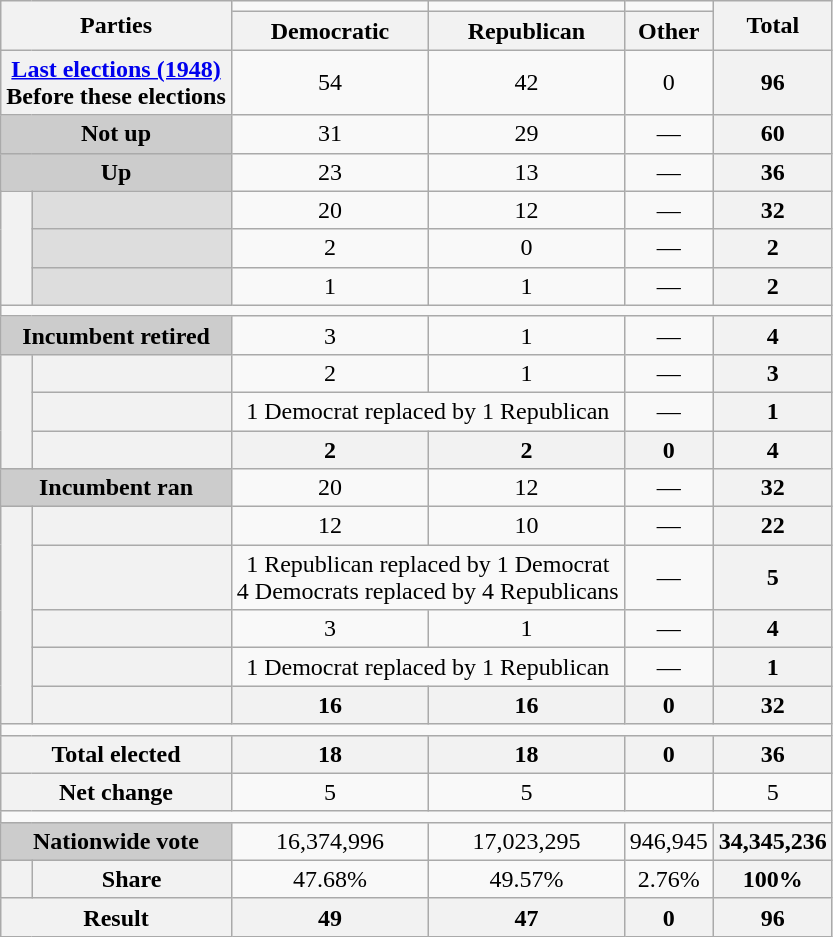<table class=wikitable style=text-align:center>
<tr>
<th colspan=2 rowspan=2>Parties</th>
<td></td>
<td></td>
<td></td>
<th rowspan=2>Total</th>
</tr>
<tr valign=bottom>
<th>Democratic</th>
<th>Republican</th>
<th>Other</th>
</tr>
<tr>
<th colspan=2><a href='#'>Last elections (1948)</a><br>Before these elections</th>
<td>54</td>
<td>42</td>
<td>0</td>
<th>96</th>
</tr>
<tr>
<th colspan=2 style="background:#ccc">Not up</th>
<td>31</td>
<td>29</td>
<td>—</td>
<th>60</th>
</tr>
<tr>
<th colspan=2 style="background:#ccc">Up</th>
<td>23</td>
<td>13</td>
<td>—</td>
<th>36</th>
</tr>
<tr>
<th rowspan=3></th>
<th style="background:#ddd"></th>
<td>20</td>
<td>12</td>
<td>—</td>
<th>32</th>
</tr>
<tr>
<th style="background:#ddd"></th>
<td>2</td>
<td>0</td>
<td>—</td>
<th>2</th>
</tr>
<tr>
<th style="background:#ddd"></th>
<td>1</td>
<td>1</td>
<td>—</td>
<th>2</th>
</tr>
<tr>
<td colspan=100></td>
</tr>
<tr>
<th colspan=2 style="background:#ccc">Incumbent retired</th>
<td>3</td>
<td>1</td>
<td>—</td>
<th>4</th>
</tr>
<tr>
<th rowspan=3></th>
<th></th>
<td>2</td>
<td>1</td>
<td>—</td>
<th>3</th>
</tr>
<tr>
<th></th>
<td colspan=2 >1 Democrat replaced by 1 Republican</td>
<td>—</td>
<th>1</th>
</tr>
<tr>
<th></th>
<th>2</th>
<th>2</th>
<th>0</th>
<th>4</th>
</tr>
<tr>
<th colspan=2 style="background:#ccc">Incumbent ran</th>
<td>20</td>
<td>12</td>
<td>—</td>
<th>32</th>
</tr>
<tr>
<th rowspan=5></th>
<th></th>
<td>12</td>
<td>10</td>
<td>—</td>
<th>22</th>
</tr>
<tr>
<th></th>
<td colspan=2 >1 Republican replaced by 1 Democrat<br>4 Democrats replaced by 4 Republicans</td>
<td>—</td>
<th>5</th>
</tr>
<tr>
<th></th>
<td>3</td>
<td>1</td>
<td>—</td>
<th>4</th>
</tr>
<tr>
<th></th>
<td colspan=2 >1 Democrat replaced by 1 Republican</td>
<td>—</td>
<th>1</th>
</tr>
<tr>
<th></th>
<th>16</th>
<th>16</th>
<th>0</th>
<th>32</th>
</tr>
<tr>
<td colspan=99></td>
</tr>
<tr>
<th colspan=2>Total elected</th>
<th>18</th>
<th>18</th>
<th>0</th>
<th>36</th>
</tr>
<tr>
<th colspan=2>Net change</th>
<td>5</td>
<td>5</td>
<td></td>
<td>5</td>
</tr>
<tr>
<td colspan=99></td>
</tr>
<tr>
<th colspan=2 style="background:#ccc">Nationwide vote</th>
<td>16,374,996</td>
<td>17,023,295</td>
<td>946,945</td>
<th>34,345,236</th>
</tr>
<tr>
<th></th>
<th>Share</th>
<td>47.68%</td>
<td>49.57%</td>
<td>2.76%</td>
<th>100%</th>
</tr>
<tr>
<th colspan=2>Result</th>
<th>49</th>
<th>47</th>
<th>0</th>
<th>96</th>
</tr>
</table>
